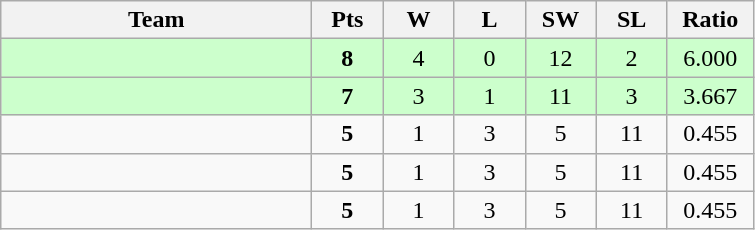<table class=wikitable style=text-align:center>
<tr>
<th width=200>Team</th>
<th width=40>Pts</th>
<th width=40>W</th>
<th width=40>L</th>
<th width=40>SW</th>
<th width=40>SL</th>
<th width=50>Ratio</th>
</tr>
<tr bgcolor="ccffcc">
<td align=left></td>
<td><strong>8</strong></td>
<td>4</td>
<td>0</td>
<td>12</td>
<td>2</td>
<td>6.000</td>
</tr>
<tr bgcolor="ccffcc">
<td align=left></td>
<td><strong>7</strong></td>
<td>3</td>
<td>1</td>
<td>11</td>
<td>3</td>
<td>3.667</td>
</tr>
<tr>
<td align=left></td>
<td><strong>5</strong></td>
<td>1</td>
<td>3</td>
<td>5</td>
<td>11</td>
<td>0.455</td>
</tr>
<tr>
<td align=left></td>
<td><strong>5</strong></td>
<td>1</td>
<td>3</td>
<td>5</td>
<td>11</td>
<td>0.455</td>
</tr>
<tr>
<td align=left></td>
<td><strong>5</strong></td>
<td>1</td>
<td>3</td>
<td>5</td>
<td>11</td>
<td>0.455</td>
</tr>
</table>
